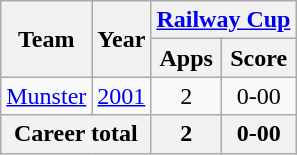<table class="wikitable" style="text-align:center">
<tr>
<th rowspan="2">Team</th>
<th rowspan="2">Year</th>
<th colspan="2"><a href='#'>Railway Cup</a></th>
</tr>
<tr>
<th>Apps</th>
<th>Score</th>
</tr>
<tr>
<td rowspan="1"><a href='#'>Munster</a></td>
<td><a href='#'>2001</a></td>
<td>2</td>
<td>0-00</td>
</tr>
<tr>
<th colspan="2">Career total</th>
<th>2</th>
<th>0-00</th>
</tr>
</table>
